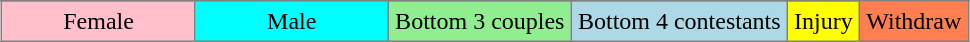<table border="2" cellpadding="4" style="border: 1px solid gray; border-collapse: collapse; margin:1em auto; text-align:center;">
<tr>
</tr>
<tr>
<td style="background:pink; width:20%;">Female</td>
<td style="background:cyan; width:20%;">Male</td>
<td style="background:lightgreen;">Bottom 3 couples</td>
<td style="background:lightblue;">Bottom 4 contestants</td>
<td style="background:yellow;">Injury</td>
<td style="background:coral;">Withdraw</td>
</tr>
</table>
